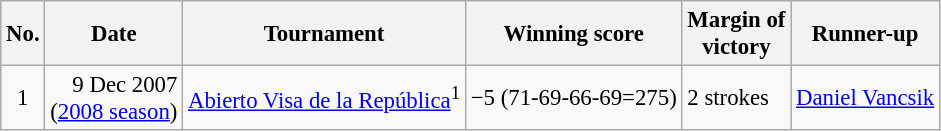<table class="wikitable" style="font-size:95%;">
<tr>
<th>No.</th>
<th>Date</th>
<th>Tournament</th>
<th>Winning score</th>
<th>Margin of<br>victory</th>
<th>Runner-up</th>
</tr>
<tr>
<td align=center>1</td>
<td align=right>9 Dec 2007<br>(<a href='#'>2008 season</a>)</td>
<td><a href='#'>Abierto Visa de la República</a><sup>1</sup></td>
<td>−5 (71-69-66-69=275)</td>
<td>2 strokes</td>
<td> <a href='#'>Daniel Vancsik</a></td>
</tr>
</table>
